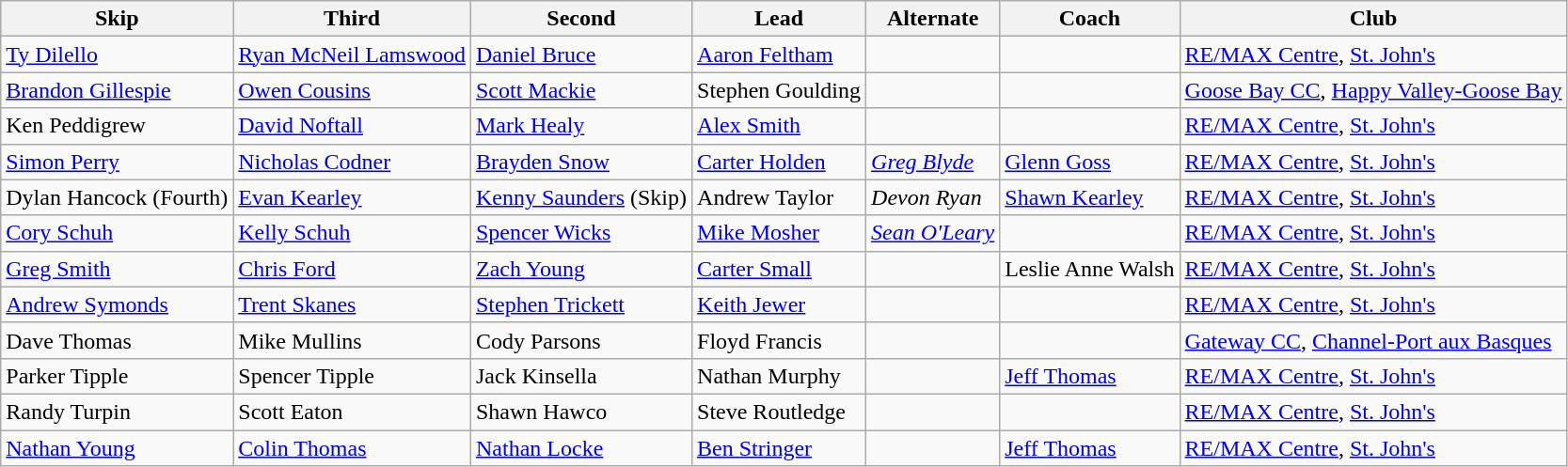<table class="wikitable">
<tr>
<th scope="col">Skip</th>
<th scope="col">Third</th>
<th scope="col">Second</th>
<th scope="col">Lead</th>
<th scope="col">Alternate</th>
<th scope="col">Coach</th>
<th scope="col">Club</th>
</tr>
<tr>
<td><a href='#'>Ty Dilello</a></td>
<td><a href='#'>Ryan McNeil Lamswood</a></td>
<td><a href='#'>Daniel Bruce</a></td>
<td><a href='#'>Aaron Feltham</a></td>
<td></td>
<td></td>
<td><a href='#'>RE/MAX Centre</a>, <a href='#'>St. John's</a></td>
</tr>
<tr>
<td><a href='#'>Brandon Gillespie</a></td>
<td><a href='#'>Owen Cousins</a></td>
<td><a href='#'>Scott Mackie</a></td>
<td>Stephen Goulding</td>
<td></td>
<td></td>
<td><a href='#'>Goose Bay CC</a>, <a href='#'>Happy Valley-Goose Bay</a></td>
</tr>
<tr>
<td>Ken Peddigrew</td>
<td><a href='#'>David Noftall</a></td>
<td><a href='#'>Mark Healy</a></td>
<td><a href='#'>Alex Smith</a></td>
<td></td>
<td></td>
<td><a href='#'>RE/MAX Centre</a>, <a href='#'>St. John's</a></td>
</tr>
<tr>
<td><a href='#'>Simon Perry</a></td>
<td><a href='#'>Nicholas Codner</a></td>
<td><a href='#'>Brayden Snow</a></td>
<td><a href='#'>Carter Holden</a></td>
<td><em><a href='#'>Greg Blyde</a></em></td>
<td><a href='#'>Glenn Goss</a></td>
<td><a href='#'>RE/MAX Centre</a>, <a href='#'>St. John's</a></td>
</tr>
<tr>
<td>Dylan Hancock (Fourth)</td>
<td><a href='#'>Evan Kearley</a></td>
<td><a href='#'>Kenny Saunders</a> (Skip)</td>
<td>Andrew Taylor</td>
<td><em>Devon Ryan</em></td>
<td><a href='#'>Shawn Kearley</a></td>
<td><a href='#'>RE/MAX Centre</a>, <a href='#'>St. John's</a></td>
</tr>
<tr>
<td><a href='#'>Cory Schuh</a></td>
<td><a href='#'>Kelly Schuh</a></td>
<td><a href='#'>Spencer Wicks</a></td>
<td><a href='#'>Mike Mosher</a></td>
<td><em><a href='#'>Sean O'Leary</a></em></td>
<td></td>
<td><a href='#'>RE/MAX Centre</a>, <a href='#'>St. John's</a></td>
</tr>
<tr>
<td><a href='#'>Greg Smith</a></td>
<td><a href='#'>Chris Ford</a></td>
<td><a href='#'>Zach Young</a></td>
<td><a href='#'>Carter Small</a></td>
<td></td>
<td>Leslie Anne Walsh</td>
<td><a href='#'>RE/MAX Centre</a>, <a href='#'>St. John's</a></td>
</tr>
<tr>
<td><a href='#'>Andrew Symonds</a></td>
<td><a href='#'>Trent Skanes</a></td>
<td><a href='#'>Stephen Trickett</a></td>
<td><a href='#'>Keith Jewer</a></td>
<td></td>
<td></td>
<td><a href='#'>RE/MAX Centre</a>, <a href='#'>St. John's</a></td>
</tr>
<tr>
<td>Dave Thomas</td>
<td>Mike Mullins</td>
<td>Cody Parsons</td>
<td>Floyd Francis</td>
<td></td>
<td></td>
<td><a href='#'>Gateway CC</a>, <a href='#'>Channel-Port aux Basques</a></td>
</tr>
<tr>
<td>Parker Tipple</td>
<td>Spencer Tipple</td>
<td>Jack Kinsella</td>
<td>Nathan Murphy</td>
<td></td>
<td><a href='#'>Jeff Thomas</a></td>
<td><a href='#'>RE/MAX Centre</a>, <a href='#'>St. John's</a></td>
</tr>
<tr>
<td>Randy Turpin</td>
<td>Scott Eaton</td>
<td>Shawn Hawco</td>
<td>Steve Routledge</td>
<td></td>
<td></td>
<td><a href='#'>RE/MAX Centre</a>, <a href='#'>St. John's</a></td>
</tr>
<tr>
<td><a href='#'>Nathan Young</a></td>
<td><a href='#'>Colin Thomas</a></td>
<td><a href='#'>Nathan Locke</a></td>
<td><a href='#'>Ben Stringer</a></td>
<td></td>
<td><a href='#'>Jeff Thomas</a></td>
<td><a href='#'>RE/MAX Centre</a>, <a href='#'>St. John's</a></td>
</tr>
</table>
